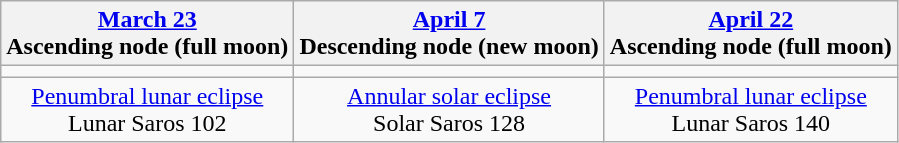<table class="wikitable">
<tr>
<th><a href='#'>March 23</a><br>Ascending node (full moon)</th>
<th><a href='#'>April 7</a><br>Descending node (new moon)</th>
<th><a href='#'>April 22</a><br>Ascending node (full moon)</th>
</tr>
<tr>
<td></td>
<td></td>
<td></td>
</tr>
<tr align=center>
<td><a href='#'>Penumbral lunar eclipse</a><br>Lunar Saros 102</td>
<td><a href='#'>Annular solar eclipse</a><br>Solar Saros 128</td>
<td><a href='#'>Penumbral lunar eclipse</a><br>Lunar Saros 140</td>
</tr>
</table>
